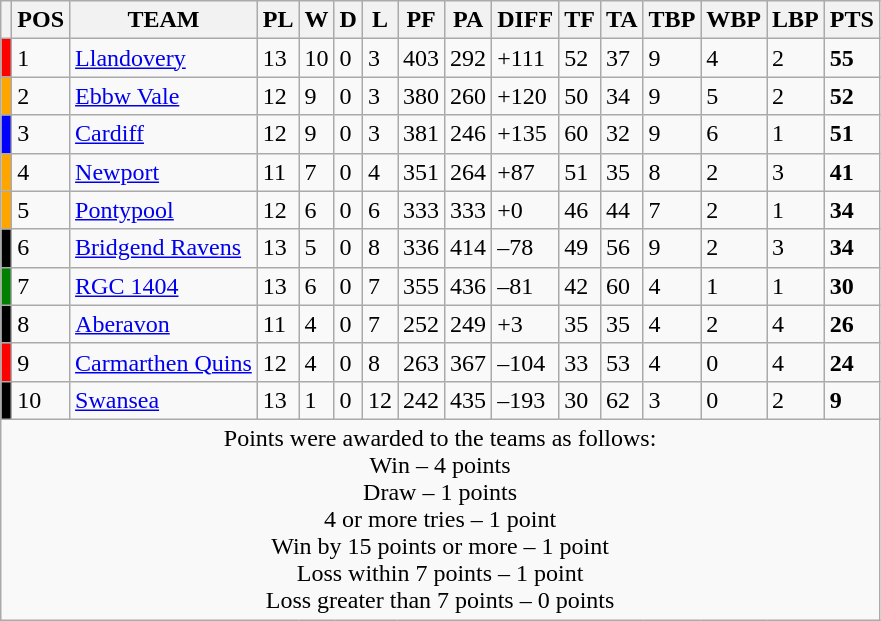<table class="wikitable" style="vertical-align:bottom;">
<tr>
<th></th>
<th>POS</th>
<th>TEAM</th>
<th>PL</th>
<th>W</th>
<th>D</th>
<th>L</th>
<th>PF</th>
<th>PA</th>
<th>DIFF</th>
<th>TF</th>
<th>TA</th>
<th>TBP</th>
<th>WBP</th>
<th>LBP</th>
<th>PTS</th>
</tr>
<tr>
<td style="background: red"></td>
<td>1</td>
<td><a href='#'>Llandovery</a></td>
<td>13</td>
<td>10</td>
<td>0</td>
<td>3</td>
<td>403</td>
<td>292</td>
<td>+111</td>
<td>52</td>
<td>37</td>
<td>9</td>
<td>4</td>
<td>2</td>
<td><strong>55</strong></td>
</tr>
<tr>
<td style="background: orange"></td>
<td>2</td>
<td><a href='#'>Ebbw Vale</a></td>
<td>12</td>
<td>9</td>
<td>0</td>
<td>3</td>
<td>380</td>
<td>260</td>
<td>+120</td>
<td>50</td>
<td>34</td>
<td>9</td>
<td>5</td>
<td>2</td>
<td><strong>52</strong></td>
</tr>
<tr>
<td style="background: Blue"></td>
<td>3</td>
<td><a href='#'>Cardiff</a></td>
<td>12</td>
<td>9</td>
<td>0</td>
<td>3</td>
<td>381</td>
<td>246</td>
<td>+135</td>
<td>60</td>
<td>32</td>
<td>9</td>
<td>6</td>
<td>1</td>
<td><strong>51</strong></td>
</tr>
<tr>
<td style="background: orange"></td>
<td>4</td>
<td><a href='#'>Newport</a></td>
<td>11</td>
<td>7</td>
<td>0</td>
<td>4</td>
<td>351</td>
<td>264</td>
<td>+87</td>
<td>51</td>
<td>35</td>
<td>8</td>
<td>2</td>
<td>3</td>
<td><strong>41</strong></td>
</tr>
<tr>
<td style="background: orange"></td>
<td>5</td>
<td><a href='#'>Pontypool</a></td>
<td>12</td>
<td>6</td>
<td>0</td>
<td>6</td>
<td>333</td>
<td>333</td>
<td>+0</td>
<td>46</td>
<td>44</td>
<td>7</td>
<td>2</td>
<td>1</td>
<td><strong>34</strong></td>
</tr>
<tr>
<td style="background: black"></td>
<td>6</td>
<td><a href='#'>Bridgend Ravens</a></td>
<td>13</td>
<td>5</td>
<td>0</td>
<td>8</td>
<td>336</td>
<td>414</td>
<td>–78</td>
<td>49</td>
<td>56</td>
<td>9</td>
<td>2</td>
<td>3</td>
<td><strong>34</strong></td>
</tr>
<tr>
<td style="background: green"></td>
<td>7</td>
<td><a href='#'>RGC 1404</a></td>
<td>13</td>
<td>6</td>
<td>0</td>
<td>7</td>
<td>355</td>
<td>436</td>
<td>–81</td>
<td>42</td>
<td>60</td>
<td>4</td>
<td>1</td>
<td>1</td>
<td><strong>30</strong></td>
</tr>
<tr>
<td style="background: black"></td>
<td>8</td>
<td><a href='#'>Aberavon</a></td>
<td>11</td>
<td>4</td>
<td>0</td>
<td>7</td>
<td>252</td>
<td>249</td>
<td>+3</td>
<td>35</td>
<td>35</td>
<td>4</td>
<td>2</td>
<td>4</td>
<td><strong>26</strong></td>
</tr>
<tr>
<td style="background: red"></td>
<td>9</td>
<td><a href='#'>Carmarthen Quins</a></td>
<td>12</td>
<td>4</td>
<td>0</td>
<td>8</td>
<td>263</td>
<td>367</td>
<td>–104</td>
<td>33</td>
<td>53</td>
<td>4</td>
<td>0</td>
<td>4</td>
<td><strong>24</strong></td>
</tr>
<tr>
<td style="background: black"></td>
<td>10</td>
<td><a href='#'>Swansea</a></td>
<td>13</td>
<td>1</td>
<td>0</td>
<td>12</td>
<td>242</td>
<td>435</td>
<td>–193</td>
<td>30</td>
<td>62</td>
<td>3</td>
<td>0</td>
<td>2</td>
<td><strong>9</strong></td>
</tr>
<tr>
<td colspan="100%" style="text-align:center;">Points were awarded to the teams as follows:<br>Win – 4 points<br>Draw – 1 points<br>4 or more tries – 1 point<br>Win by 15 points or more – 1 point<br>Loss within 7 points – 1 point<br>Loss greater than 7 points – 0 points</td>
</tr>
</table>
